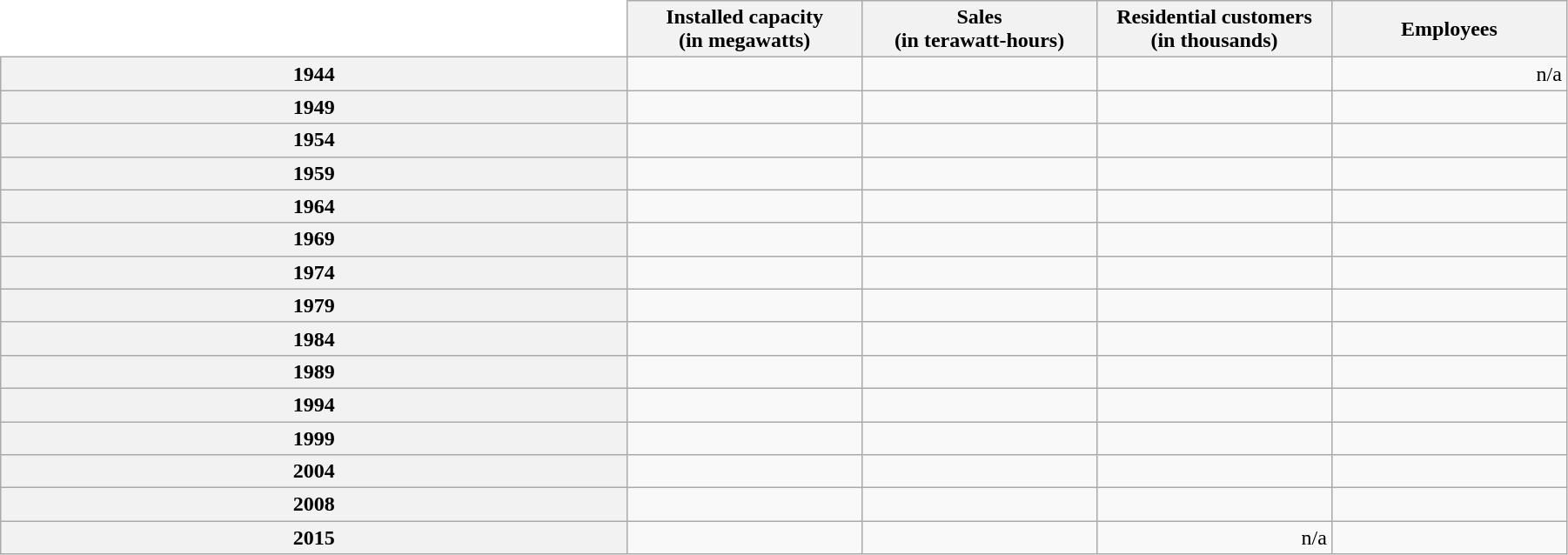<table class="wikitable centre" style="text-align:left; width:95%;">
<tr>
<th scope=col width="40%" style="background:white; border-top-color:white; border-left-color:white;"></th>
<th scope=col width="15%">Installed capacity<br>(in megawatts)</th>
<th scope=col width="15%">Sales<br>(in terawatt-hours)</th>
<th scope=col width="15%">Residential customers<br>(in thousands)</th>
<th scope=col width="15%">Employees</th>
</tr>
<tr>
<th scope=row align="left">1944</th>
<td align="right"></td>
<td align="right"></td>
<td align="right"></td>
<td align="right">n/a</td>
</tr>
<tr>
<th scope=row align="left">1949</th>
<td align="right"></td>
<td align="right"></td>
<td align="right"></td>
<td align="right"></td>
</tr>
<tr>
<th scope=row align="right">1954</th>
<td align="right"></td>
<td align="right"></td>
<td align="right"></td>
<td align="right"></td>
</tr>
<tr>
<th scope=row align="left">1959</th>
<td align="right"></td>
<td align="right"></td>
<td align="right"></td>
<td align="right"></td>
</tr>
<tr>
<th scope=row align="left">1964</th>
<td align="right"></td>
<td align="right"></td>
<td align="right"></td>
<td align="right"></td>
</tr>
<tr>
<th scope=row align="left">1969</th>
<td align="right"></td>
<td align="right"></td>
<td align="right"></td>
<td align="right"></td>
</tr>
<tr>
<th scope=row align="right">1974</th>
<td align="right"></td>
<td align="right"></td>
<td align="right"></td>
<td align="right"></td>
</tr>
<tr>
<th scope=row align="left">1979</th>
<td align="right"></td>
<td align="right"></td>
<td align="right"></td>
<td align="right"></td>
</tr>
<tr>
<th scope=row align="right">1984</th>
<td align="right"></td>
<td align="right"></td>
<td align="right"></td>
<td align="right"></td>
</tr>
<tr>
<th scope=row align="right">1989</th>
<td align="right"></td>
<td align="right"></td>
<td align="right"></td>
<td align="right"></td>
</tr>
<tr>
<th scope=row align="right">1994</th>
<td align="right"></td>
<td align="right"></td>
<td align="right"></td>
<td align="right"></td>
</tr>
<tr>
<th scope=row align="right">1999</th>
<td align="right"></td>
<td align="right"></td>
<td align="right"></td>
<td align="right"></td>
</tr>
<tr>
<th scope=row align="right">2004</th>
<td align="right"></td>
<td align="right"></td>
<td align="right"></td>
<td align="right"></td>
</tr>
<tr>
<th scope=row align="right">2008</th>
<td align="right"></td>
<td align="right"></td>
<td align="right"></td>
<td align="right"></td>
</tr>
<tr>
<th scope=row align="right">2015</th>
<td align="right"></td>
<td align="right"></td>
<td align="right">n/a</td>
<td align="right"></td>
</tr>
</table>
